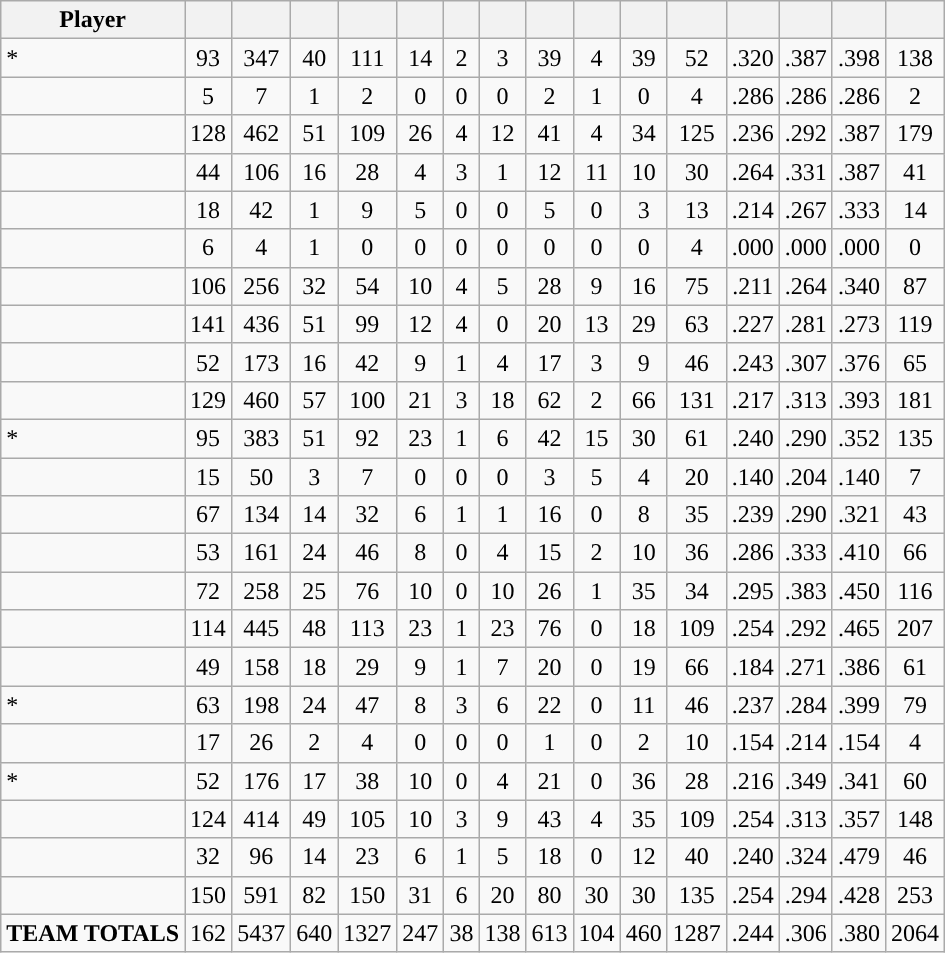<table class="wikitable sortable" style="text-align:center;">
<tr>
<th>Player</th>
<th></th>
<th></th>
<th></th>
<th></th>
<th></th>
<th></th>
<th></th>
<th></th>
<th></th>
<th></th>
<th></th>
<th></th>
<th></th>
<th></th>
<th></th>
</tr>
<tr>
<td align=left> *</td>
<td>93</td>
<td>347</td>
<td>40</td>
<td>111</td>
<td>14</td>
<td>2</td>
<td>3</td>
<td>39</td>
<td>4</td>
<td>39</td>
<td>52</td>
<td>.320</td>
<td>.387</td>
<td>.398</td>
<td>138</td>
</tr>
<tr>
<td align=left></td>
<td>5</td>
<td>7</td>
<td>1</td>
<td>2</td>
<td>0</td>
<td>0</td>
<td>0</td>
<td>2</td>
<td>1</td>
<td>0</td>
<td>4</td>
<td>.286</td>
<td>.286</td>
<td>.286</td>
<td>2</td>
</tr>
<tr>
<td align=left></td>
<td>128</td>
<td>462</td>
<td>51</td>
<td>109</td>
<td>26</td>
<td>4</td>
<td>12</td>
<td>41</td>
<td>4</td>
<td>34</td>
<td>125</td>
<td>.236</td>
<td>.292</td>
<td>.387</td>
<td>179</td>
</tr>
<tr>
<td align=left></td>
<td>44</td>
<td>106</td>
<td>16</td>
<td>28</td>
<td>4</td>
<td>3</td>
<td>1</td>
<td>12</td>
<td>11</td>
<td>10</td>
<td>30</td>
<td>.264</td>
<td>.331</td>
<td>.387</td>
<td>41</td>
</tr>
<tr>
<td align=left></td>
<td>18</td>
<td>42</td>
<td>1</td>
<td>9</td>
<td>5</td>
<td>0</td>
<td>0</td>
<td>5</td>
<td>0</td>
<td>3</td>
<td>13</td>
<td>.214</td>
<td>.267</td>
<td>.333</td>
<td>14</td>
</tr>
<tr>
<td align=left></td>
<td>6</td>
<td>4</td>
<td>1</td>
<td>0</td>
<td>0</td>
<td>0</td>
<td>0</td>
<td>0</td>
<td>0</td>
<td>0</td>
<td>4</td>
<td>.000</td>
<td>.000</td>
<td>.000</td>
<td>0</td>
</tr>
<tr>
<td align=left></td>
<td>106</td>
<td>256</td>
<td>32</td>
<td>54</td>
<td>10</td>
<td>4</td>
<td>5</td>
<td>28</td>
<td>9</td>
<td>16</td>
<td>75</td>
<td>.211</td>
<td>.264</td>
<td>.340</td>
<td>87</td>
</tr>
<tr>
<td align=left></td>
<td>141</td>
<td>436</td>
<td>51</td>
<td>99</td>
<td>12</td>
<td>4</td>
<td>0</td>
<td>20</td>
<td>13</td>
<td>29</td>
<td>63</td>
<td>.227</td>
<td>.281</td>
<td>.273</td>
<td>119</td>
</tr>
<tr>
<td align=left></td>
<td>52</td>
<td>173</td>
<td>16</td>
<td>42</td>
<td>9</td>
<td>1</td>
<td>4</td>
<td>17</td>
<td>3</td>
<td>9</td>
<td>46</td>
<td>.243</td>
<td>.307</td>
<td>.376</td>
<td>65</td>
</tr>
<tr>
<td align=left><strong></strong></td>
<td>129</td>
<td>460</td>
<td>57</td>
<td>100</td>
<td>21</td>
<td>3</td>
<td>18</td>
<td>62</td>
<td>2</td>
<td>66</td>
<td>131</td>
<td>.217</td>
<td>.313</td>
<td>.393</td>
<td>181</td>
</tr>
<tr>
<td align=left> *</td>
<td>95</td>
<td>383</td>
<td>51</td>
<td>92</td>
<td>23</td>
<td>1</td>
<td>6</td>
<td>42</td>
<td>15</td>
<td>30</td>
<td>61</td>
<td>.240</td>
<td>.290</td>
<td>.352</td>
<td>135</td>
</tr>
<tr>
<td align=left></td>
<td>15</td>
<td>50</td>
<td>3</td>
<td>7</td>
<td>0</td>
<td>0</td>
<td>0</td>
<td>3</td>
<td>5</td>
<td>4</td>
<td>20</td>
<td>.140</td>
<td>.204</td>
<td>.140</td>
<td>7</td>
</tr>
<tr>
<td align=left></td>
<td>67</td>
<td>134</td>
<td>14</td>
<td>32</td>
<td>6</td>
<td>1</td>
<td>1</td>
<td>16</td>
<td>0</td>
<td>8</td>
<td>35</td>
<td>.239</td>
<td>.290</td>
<td>.321</td>
<td>43</td>
</tr>
<tr>
<td align=left></td>
<td>53</td>
<td>161</td>
<td>24</td>
<td>46</td>
<td>8</td>
<td>0</td>
<td>4</td>
<td>15</td>
<td>2</td>
<td>10</td>
<td>36</td>
<td>.286</td>
<td>.333</td>
<td>.410</td>
<td>66</td>
</tr>
<tr>
<td align=left></td>
<td>72</td>
<td>258</td>
<td>25</td>
<td>76</td>
<td>10</td>
<td>0</td>
<td>10</td>
<td>26</td>
<td>1</td>
<td>35</td>
<td>34</td>
<td>.295</td>
<td>.383</td>
<td>.450</td>
<td>116</td>
</tr>
<tr>
<td align=left></td>
<td>114</td>
<td>445</td>
<td>48</td>
<td>113</td>
<td>23</td>
<td>1</td>
<td>23</td>
<td>76</td>
<td>0</td>
<td>18</td>
<td>109</td>
<td>.254</td>
<td>.292</td>
<td>.465</td>
<td>207</td>
</tr>
<tr>
<td align=left></td>
<td>49</td>
<td>158</td>
<td>18</td>
<td>29</td>
<td>9</td>
<td>1</td>
<td>7</td>
<td>20</td>
<td>0</td>
<td>19</td>
<td>66</td>
<td>.184</td>
<td>.271</td>
<td>.386</td>
<td>61</td>
</tr>
<tr>
<td align=left> *</td>
<td>63</td>
<td>198</td>
<td>24</td>
<td>47</td>
<td>8</td>
<td>3</td>
<td>6</td>
<td>22</td>
<td>0</td>
<td>11</td>
<td>46</td>
<td>.237</td>
<td>.284</td>
<td>.399</td>
<td>79</td>
</tr>
<tr>
<td align=left></td>
<td>17</td>
<td>26</td>
<td>2</td>
<td>4</td>
<td>0</td>
<td>0</td>
<td>0</td>
<td>1</td>
<td>0</td>
<td>2</td>
<td>10</td>
<td>.154</td>
<td>.214</td>
<td>.154</td>
<td>4</td>
</tr>
<tr>
<td align=left> *</td>
<td>52</td>
<td>176</td>
<td>17</td>
<td>38</td>
<td>10</td>
<td>0</td>
<td>4</td>
<td>21</td>
<td>0</td>
<td>36</td>
<td>28</td>
<td>.216</td>
<td>.349</td>
<td>.341</td>
<td>60</td>
</tr>
<tr>
<td align=left></td>
<td>124</td>
<td>414</td>
<td>49</td>
<td>105</td>
<td>10</td>
<td>3</td>
<td>9</td>
<td>43</td>
<td>4</td>
<td>35</td>
<td>109</td>
<td>.254</td>
<td>.313</td>
<td>.357</td>
<td>148</td>
</tr>
<tr>
<td align=left></td>
<td>32</td>
<td>96</td>
<td>14</td>
<td>23</td>
<td>6</td>
<td>1</td>
<td>5</td>
<td>18</td>
<td>0</td>
<td>12</td>
<td>40</td>
<td>.240</td>
<td>.324</td>
<td>.479</td>
<td>46</td>
</tr>
<tr>
<td align=left><strong></strong></td>
<td>150</td>
<td>591</td>
<td>82</td>
<td>150</td>
<td>31</td>
<td>6</td>
<td>20</td>
<td>80</td>
<td>30</td>
<td>30</td>
<td>135</td>
<td>.254</td>
<td>.294</td>
<td>.428</td>
<td>253</td>
</tr>
<tr class="sortbottom">
<td align="left"><strong>TEAM TOTALS</strong></td>
<td>162</td>
<td>5437</td>
<td>640</td>
<td>1327</td>
<td>247</td>
<td>38</td>
<td>138</td>
<td>613</td>
<td>104</td>
<td>460</td>
<td>1287</td>
<td>.244</td>
<td>.306</td>
<td>.380</td>
<td>2064</td>
</tr>
</table>
